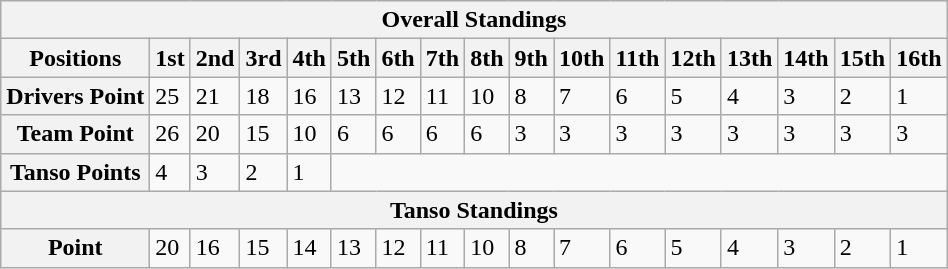<table class="wikitable">
<tr>
<th colspan="17">Overall Standings</th>
</tr>
<tr>
<th>Positions</th>
<th>1st</th>
<th>2nd</th>
<th>3rd</th>
<th>4th</th>
<th>5th</th>
<th>6th</th>
<th>7th</th>
<th>8th</th>
<th>9th</th>
<th>10th</th>
<th>11th</th>
<th>12th</th>
<th>13th</th>
<th>14th</th>
<th>15th</th>
<th>16th</th>
</tr>
<tr>
<th>Drivers Point</th>
<td>25</td>
<td>21</td>
<td>18</td>
<td>16</td>
<td>13</td>
<td>12</td>
<td>11</td>
<td>10</td>
<td>8</td>
<td>7</td>
<td>6</td>
<td>5</td>
<td>4</td>
<td>3</td>
<td>2</td>
<td>1</td>
</tr>
<tr>
<th>Team Point</th>
<td>26</td>
<td>20</td>
<td>15</td>
<td>10</td>
<td>6</td>
<td>6</td>
<td>6</td>
<td>6</td>
<td>3</td>
<td>3</td>
<td>3</td>
<td>3</td>
<td>3</td>
<td>3</td>
<td>3</td>
<td>3</td>
</tr>
<tr>
<th>Tanso Points</th>
<td>4</td>
<td>3</td>
<td>2</td>
<td>1</td>
<td colspan="12"></td>
</tr>
<tr>
<th colspan="17">Tanso Standings</th>
</tr>
<tr>
<th>Point</th>
<td>20</td>
<td>16</td>
<td>15</td>
<td>14</td>
<td>13</td>
<td>12</td>
<td>11</td>
<td>10</td>
<td>8</td>
<td>7</td>
<td>6</td>
<td>5</td>
<td>4</td>
<td>3</td>
<td>2</td>
<td>1</td>
</tr>
</table>
